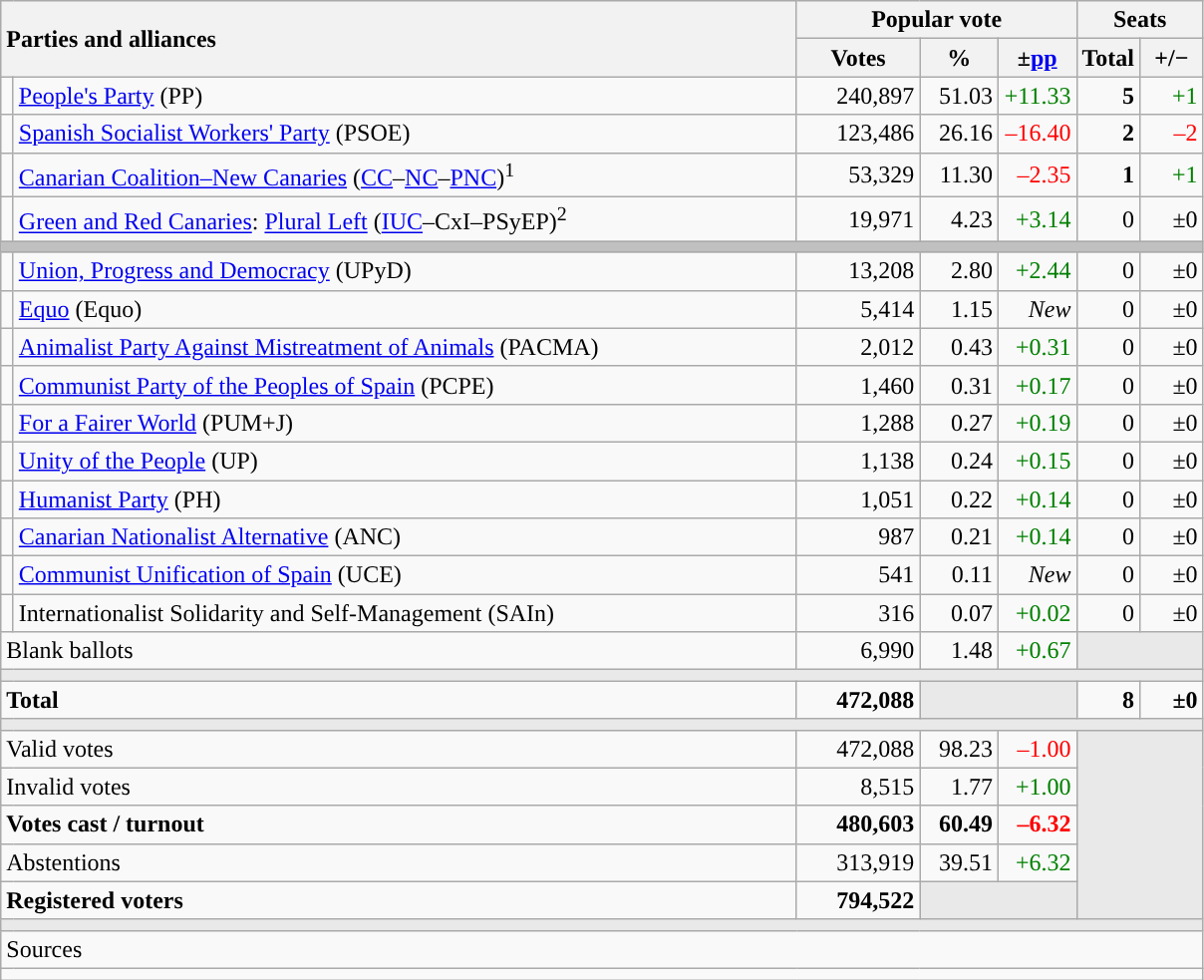<table class="wikitable" style="text-align:right;">
<tr>
<th style="text-align:left;" rowspan="2" colspan="2" width="525">Parties and alliances</th>
<th colspan="3">Popular vote</th>
<th colspan="2">Seats</th>
</tr>
<tr>
<th width="75">Votes</th>
<th width="45">%</th>
<th width="45">±<a href='#'>pp</a></th>
<th width="35">Total</th>
<th width="35">+/−</th>
</tr>
<tr>
<td width="1" style="color:inherit;background:"></td>
<td align="left"><a href='#'>People's Party</a> (PP)</td>
<td>240,897</td>
<td>51.03</td>
<td style="color:green;">+11.33</td>
<td><strong>5</strong></td>
<td style="color:green;">+1</td>
</tr>
<tr>
<td style="color:inherit;background:"></td>
<td align="left"><a href='#'>Spanish Socialist Workers' Party</a> (PSOE)</td>
<td>123,486</td>
<td>26.16</td>
<td style="color:red;">–16.40</td>
<td><strong>2</strong></td>
<td style="color:red;">–2</td>
</tr>
<tr>
<td style="color:inherit;background:"></td>
<td align="left"><a href='#'>Canarian Coalition–New Canaries</a> (<a href='#'>CC</a>–<a href='#'>NC</a>–<a href='#'>PNC</a>)<sup>1</sup></td>
<td>53,329</td>
<td>11.30</td>
<td style="color:red;">–2.35</td>
<td><strong>1</strong></td>
<td style="color:green;">+1</td>
</tr>
<tr>
<td style="color:inherit;background:"></td>
<td align="left"><a href='#'>Green and Red Canaries</a>: <a href='#'>Plural Left</a> (<a href='#'>IUC</a>–CxI–PSyEP)<sup>2</sup></td>
<td>19,971</td>
<td>4.23</td>
<td style="color:green;">+3.14</td>
<td>0</td>
<td>±0</td>
</tr>
<tr>
<td colspan="7" bgcolor="#C0C0C0"></td>
</tr>
<tr>
<td style="color:inherit;background:"></td>
<td align="left"><a href='#'>Union, Progress and Democracy</a> (UPyD)</td>
<td>13,208</td>
<td>2.80</td>
<td style="color:green;">+2.44</td>
<td>0</td>
<td>±0</td>
</tr>
<tr>
<td style="color:inherit;background:"></td>
<td align="left"><a href='#'>Equo</a> (Equo)</td>
<td>5,414</td>
<td>1.15</td>
<td><em>New</em></td>
<td>0</td>
<td>±0</td>
</tr>
<tr>
<td style="color:inherit;background:"></td>
<td align="left"><a href='#'>Animalist Party Against Mistreatment of Animals</a> (PACMA)</td>
<td>2,012</td>
<td>0.43</td>
<td style="color:green;">+0.31</td>
<td>0</td>
<td>±0</td>
</tr>
<tr>
<td style="color:inherit;background:"></td>
<td align="left"><a href='#'>Communist Party of the Peoples of Spain</a> (PCPE)</td>
<td>1,460</td>
<td>0.31</td>
<td style="color:green;">+0.17</td>
<td>0</td>
<td>±0</td>
</tr>
<tr>
<td style="color:inherit;background:"></td>
<td align="left"><a href='#'>For a Fairer World</a> (PUM+J)</td>
<td>1,288</td>
<td>0.27</td>
<td style="color:green;">+0.19</td>
<td>0</td>
<td>±0</td>
</tr>
<tr>
<td style="color:inherit;background:"></td>
<td align="left"><a href='#'>Unity of the People</a> (UP)</td>
<td>1,138</td>
<td>0.24</td>
<td style="color:green;">+0.15</td>
<td>0</td>
<td>±0</td>
</tr>
<tr>
<td style="color:inherit;background:"></td>
<td align="left"><a href='#'>Humanist Party</a> (PH)</td>
<td>1,051</td>
<td>0.22</td>
<td style="color:green;">+0.14</td>
<td>0</td>
<td>±0</td>
</tr>
<tr>
<td style="color:inherit;background:"></td>
<td align="left"><a href='#'>Canarian Nationalist Alternative</a> (ANC)</td>
<td>987</td>
<td>0.21</td>
<td style="color:green;">+0.14</td>
<td>0</td>
<td>±0</td>
</tr>
<tr>
<td style="color:inherit;background:"></td>
<td align="left"><a href='#'>Communist Unification of Spain</a> (UCE)</td>
<td>541</td>
<td>0.11</td>
<td><em>New</em></td>
<td>0</td>
<td>±0</td>
</tr>
<tr>
<td style="color:inherit;background:"></td>
<td align="left">Internationalist Solidarity and Self-Management (SAIn)</td>
<td>316</td>
<td>0.07</td>
<td style="color:green;">+0.02</td>
<td>0</td>
<td>±0</td>
</tr>
<tr>
<td align="left" colspan="2">Blank ballots</td>
<td>6,990</td>
<td>1.48</td>
<td style="color:green;">+0.67</td>
<td bgcolor="#E9E9E9" colspan="2"></td>
</tr>
<tr>
<td colspan="7" bgcolor="#E9E9E9"></td>
</tr>
<tr style="font-weight:bold;">
<td align="left" colspan="2">Total</td>
<td>472,088</td>
<td bgcolor="#E9E9E9" colspan="2"></td>
<td>8</td>
<td>±0</td>
</tr>
<tr>
<td colspan="7" bgcolor="#E9E9E9"></td>
</tr>
<tr>
<td align="left" colspan="2">Valid votes</td>
<td>472,088</td>
<td>98.23</td>
<td style="color:red;">–1.00</td>
<td bgcolor="#E9E9E9" colspan="2" rowspan="5"></td>
</tr>
<tr>
<td align="left" colspan="2">Invalid votes</td>
<td>8,515</td>
<td>1.77</td>
<td style="color:green;">+1.00</td>
</tr>
<tr style="font-weight:bold;">
<td align="left" colspan="2">Votes cast / turnout</td>
<td>480,603</td>
<td>60.49</td>
<td style="color:red;">–6.32</td>
</tr>
<tr>
<td align="left" colspan="2">Abstentions</td>
<td>313,919</td>
<td>39.51</td>
<td style="color:green;">+6.32</td>
</tr>
<tr style="font-weight:bold;">
<td align="left" colspan="2">Registered voters</td>
<td>794,522</td>
<td bgcolor="#E9E9E9" colspan="2"></td>
</tr>
<tr>
<td colspan="7" bgcolor="#E9E9E9"></td>
</tr>
<tr>
<td align="left" colspan="7">Sources</td>
</tr>
<tr>
<td colspan="7" style="text-align:left; max-width:790px;"></td>
</tr>
</table>
